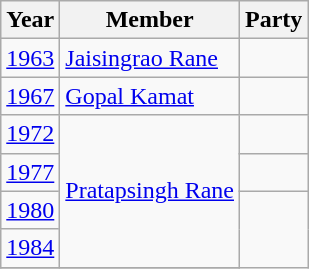<table class="wikitable sortable">
<tr>
<th>Year</th>
<th>Member</th>
<th colspan="2">Party</th>
</tr>
<tr>
<td><a href='#'>1963</a></td>
<td><a href='#'>Jaisingrao Rane</a></td>
<td></td>
</tr>
<tr>
<td><a href='#'>1967</a></td>
<td><a href='#'>Gopal Kamat</a></td>
<td></td>
</tr>
<tr>
<td><a href='#'>1972</a></td>
<td rowspan=4><a href='#'>Pratapsingh Rane</a></td>
</tr>
<tr>
<td><a href='#'>1977</a></td>
<td></td>
</tr>
<tr>
<td><a href='#'>1980</a></td>
</tr>
<tr>
<td><a href='#'>1984</a></td>
</tr>
<tr>
</tr>
</table>
